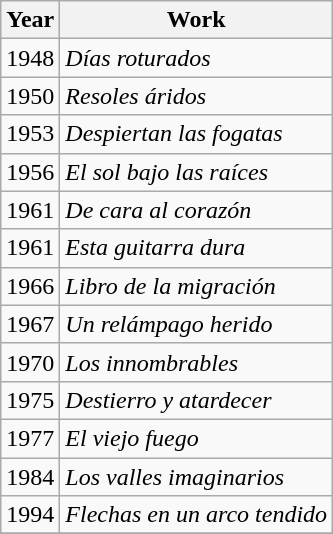<table class="wikitable">
<tr>
<th>Year</th>
<th>Work</th>
</tr>
<tr ------>
<td>1948</td>
<td><em>Días roturados</em></td>
</tr>
<tr -------->
<td>1950</td>
<td><em>Resoles áridos</em></td>
</tr>
<tr -------->
<td>1953</td>
<td><em>Despiertan las fogatas</em></td>
</tr>
<tr -------->
<td>1956</td>
<td><em>El sol bajo las raíces</em></td>
</tr>
<tr -------->
<td>1961</td>
<td><em>De cara al corazón</em></td>
</tr>
<tr -------->
<td>1961</td>
<td><em>Esta guitarra dura</em></td>
</tr>
<tr -------->
<td>1966</td>
<td><em>Libro de la migración</em></td>
</tr>
<tr -------->
<td>1967</td>
<td><em>Un relámpago herido</em></td>
</tr>
<tr -------->
<td>1970</td>
<td><em>Los innombrables</em></td>
</tr>
<tr -------->
<td>1975</td>
<td><em>Destierro y atardecer</em></td>
</tr>
<tr -------->
<td>1977</td>
<td><em>El viejo fuego</em></td>
</tr>
<tr -------->
<td>1984</td>
<td><em>Los valles imaginarios</em></td>
</tr>
<tr -------->
<td>1994</td>
<td><em>Flechas en un arco tendido</em></td>
</tr>
<tr -------->
</tr>
</table>
